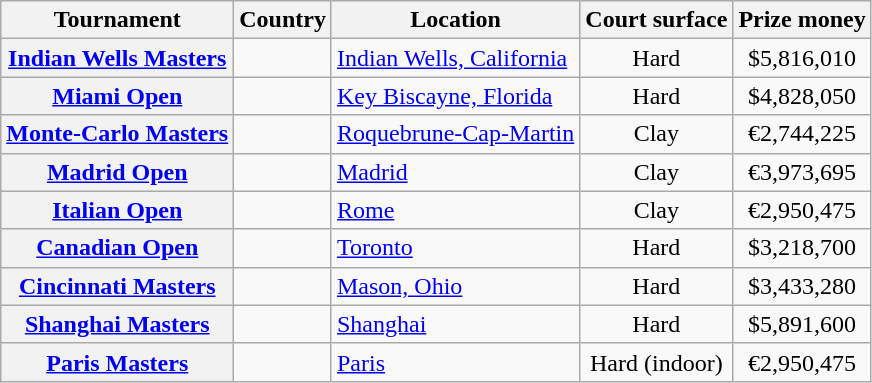<table class="wikitable plainrowheaders nowrap">
<tr>
<th scope="col">Tournament</th>
<th scope="col">Country</th>
<th scope="col">Location</th>
<th scope="col">Court surface</th>
<th scope="col">Prize money</th>
</tr>
<tr>
<th scope="row"><a href='#'>Indian Wells Masters</a></th>
<td></td>
<td><a href='#'>Indian Wells, California</a></td>
<td align="center">Hard</td>
<td align="center">$5,816,010</td>
</tr>
<tr>
<th scope="row"><a href='#'>Miami Open</a></th>
<td></td>
<td><a href='#'>Key Biscayne, Florida</a></td>
<td align="center">Hard</td>
<td align="center">$4,828,050</td>
</tr>
<tr>
<th scope="row"><a href='#'>Monte-Carlo Masters</a></th>
<td></td>
<td><a href='#'>Roquebrune-Cap-Martin</a></td>
<td align="center">Clay</td>
<td align="center">€2,744,225</td>
</tr>
<tr>
<th scope="row"><a href='#'>Madrid Open</a></th>
<td></td>
<td><a href='#'>Madrid</a></td>
<td align="center">Clay</td>
<td align="center">€3,973,695</td>
</tr>
<tr>
<th scope="row"><a href='#'>Italian Open</a></th>
<td></td>
<td><a href='#'>Rome</a></td>
<td align="center">Clay</td>
<td align="center">€2,950,475</td>
</tr>
<tr>
<th scope="row"><a href='#'>Canadian Open</a></th>
<td></td>
<td><a href='#'>Toronto</a></td>
<td align="center">Hard</td>
<td align="center">$3,218,700</td>
</tr>
<tr>
<th scope="row"><a href='#'>Cincinnati Masters</a></th>
<td></td>
<td><a href='#'>Mason, Ohio</a></td>
<td align="center">Hard</td>
<td align="center">$3,433,280</td>
</tr>
<tr>
<th scope="row"><a href='#'>Shanghai Masters</a></th>
<td></td>
<td><a href='#'>Shanghai</a></td>
<td align="center">Hard</td>
<td align="center">$5,891,600</td>
</tr>
<tr>
<th scope="row"><a href='#'>Paris Masters</a></th>
<td></td>
<td><a href='#'>Paris</a></td>
<td align="center">Hard (indoor)</td>
<td align="center">€2,950,475</td>
</tr>
</table>
